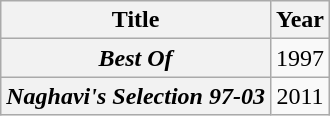<table class="wikitable plainrowheaders" style="text-align:center;">
<tr>
<th>Title</th>
<th>Year</th>
</tr>
<tr>
<th scope="row"><em>Best Of</em></th>
<td>1997</td>
</tr>
<tr>
<th scope="row"><em>Naghavi's Selection 97-03</em></th>
<td>2011</td>
</tr>
</table>
